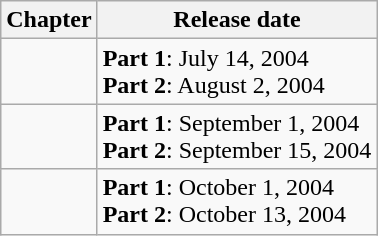<table class="wikitable">
<tr>
<th>Chapter</th>
<th>Release date</th>
</tr>
<tr>
<td></td>
<td><strong>Part 1</strong>: July 14, 2004<br><strong>Part 2</strong>: August 2, 2004</td>
</tr>
<tr>
<td></td>
<td><strong>Part 1</strong>: September 1, 2004<br><strong>Part 2</strong>: September 15, 2004</td>
</tr>
<tr>
<td></td>
<td><strong>Part 1</strong>: October 1, 2004<br><strong>Part 2</strong>: October 13, 2004</td>
</tr>
</table>
